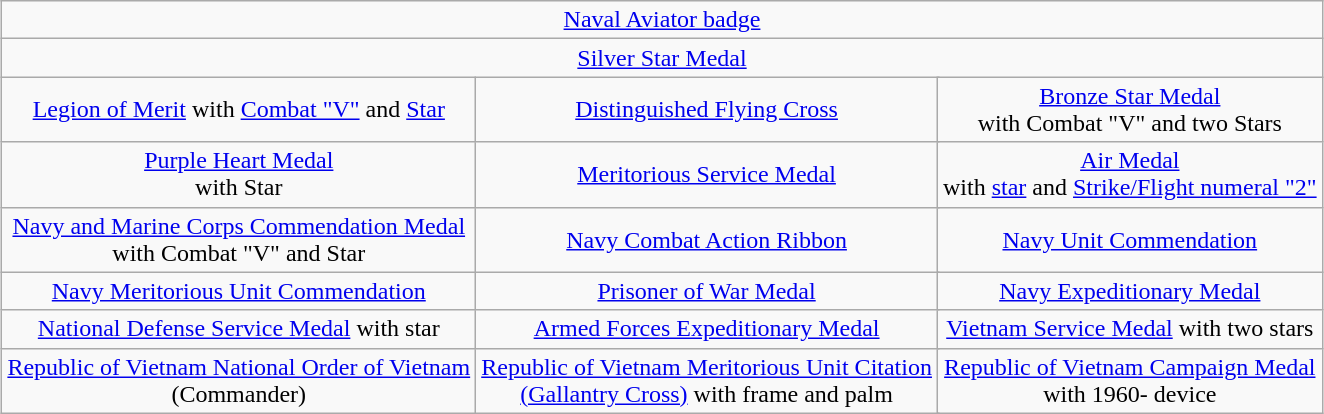<table class="wikitable" style="margin:1em auto; text-align:center;">
<tr>
<td colspan="4"><a href='#'>Naval Aviator badge</a></td>
</tr>
<tr>
<td colspan=4><a href='#'>Silver Star Medal</a></td>
</tr>
<tr>
<td style="text-align:center;"><a href='#'>Legion of Merit</a> with <a href='#'>Combat "V"</a> and <a href='#'>Star</a></td>
<td colspan=2><a href='#'>Distinguished Flying Cross</a></td>
<td><a href='#'>Bronze Star Medal</a><br> with Combat "V" and two Stars</td>
</tr>
<tr>
<td><a href='#'>Purple Heart Medal</a><br> with Star</td>
<td colspan=2><a href='#'>Meritorious Service Medal</a></td>
<td><a href='#'>Air Medal</a><br> with <a href='#'>star</a> and <a href='#'>Strike/Flight numeral "2"</a></td>
</tr>
<tr>
<td><a href='#'>Navy and Marine Corps Commendation Medal</a><br> with Combat "V" and Star</td>
<td colspan=2><a href='#'>Navy Combat Action Ribbon</a></td>
<td><a href='#'>Navy Unit Commendation</a></td>
</tr>
<tr>
<td><a href='#'>Navy Meritorious Unit Commendation</a></td>
<td colspan=2><a href='#'>Prisoner of War Medal</a></td>
<td><a href='#'>Navy Expeditionary Medal</a></td>
</tr>
<tr>
<td><a href='#'>National Defense Service Medal</a> with star</td>
<td colspan=2><a href='#'>Armed Forces Expeditionary Medal</a></td>
<td><a href='#'>Vietnam Service Medal</a> with two stars</td>
</tr>
<tr>
<td><a href='#'>Republic of Vietnam National Order of Vietnam</a><br>(Commander)</td>
<td colspan=2><a href='#'>Republic of Vietnam Meritorious Unit Citation<br> (Gallantry Cross)</a> with frame and palm</td>
<td><a href='#'>Republic of Vietnam Campaign Medal</a><br> with 1960- device</td>
</tr>
</table>
